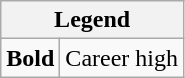<table class="wikitable mw-collapsible mw-collapsed">
<tr>
<th colspan="2">Legend</th>
</tr>
<tr>
<td><strong>Bold</strong></td>
<td>Career high</td>
</tr>
</table>
